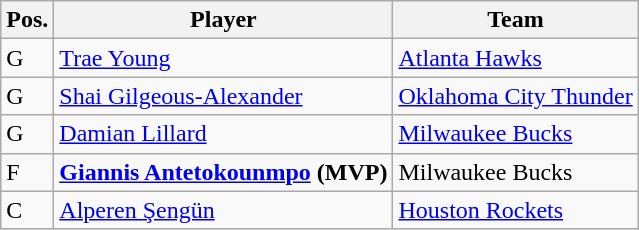<table class="wikitable">
<tr>
<th>Pos.</th>
<th>Player</th>
<th>Team</th>
</tr>
<tr>
<td>G</td>
<td><a href='#'>Trae Young</a></td>
<td><a href='#'>Atlanta Hawks</a></td>
</tr>
<tr>
<td>G</td>
<td><a href='#'>Shai Gilgeous-Alexander</a></td>
<td><a href='#'>Oklahoma City Thunder</a></td>
</tr>
<tr>
<td>G</td>
<td><a href='#'>Damian Lillard</a></td>
<td><a href='#'>Milwaukee Bucks</a></td>
</tr>
<tr>
<td>F</td>
<td><strong><a href='#'>Giannis Antetokounmpo</a> (MVP)</strong></td>
<td>Milwaukee Bucks</td>
</tr>
<tr>
<td>C</td>
<td><a href='#'>Alperen Şengün</a></td>
<td><a href='#'>Houston Rockets</a></td>
</tr>
</table>
